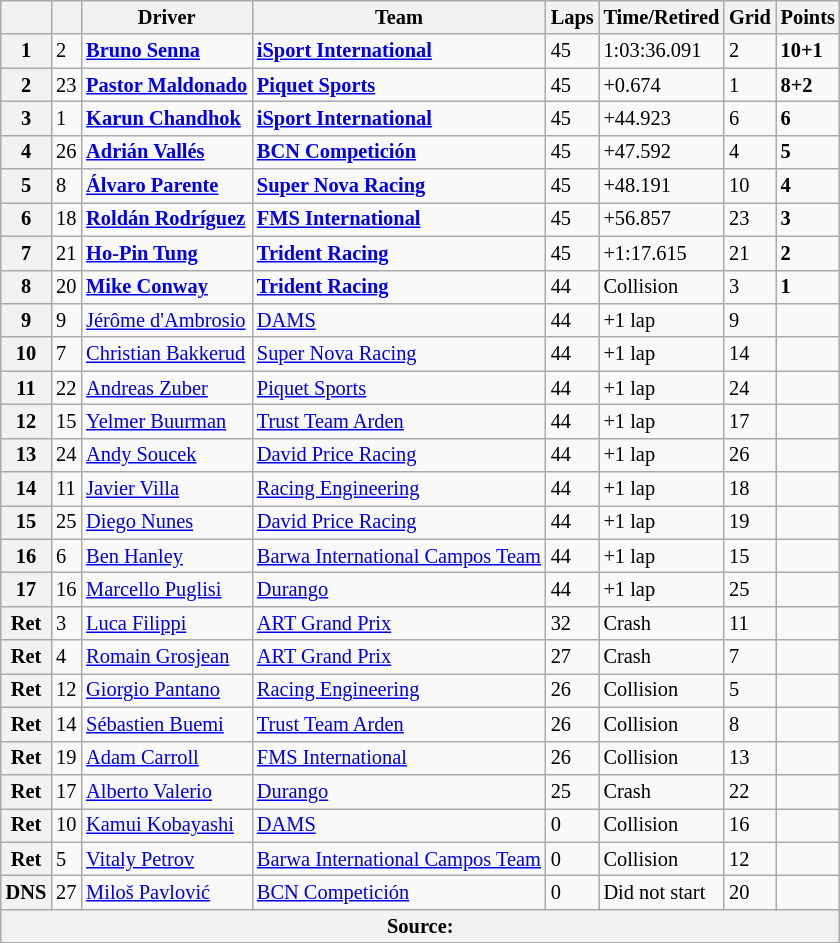<table class="wikitable" style="font-size:85%">
<tr>
<th></th>
<th></th>
<th>Driver</th>
<th>Team</th>
<th>Laps</th>
<th>Time/Retired</th>
<th>Grid</th>
<th>Points</th>
</tr>
<tr>
<th>1</th>
<td>2</td>
<td> <strong><a href='#'>Bruno Senna</a></strong></td>
<td><strong><a href='#'>iSport International</a></strong></td>
<td>45</td>
<td>1:03:36.091</td>
<td>2</td>
<td><strong>10+1</strong></td>
</tr>
<tr>
<th>2</th>
<td>23</td>
<td> <strong><a href='#'>Pastor Maldonado</a></strong></td>
<td><strong><a href='#'>Piquet Sports</a></strong></td>
<td>45</td>
<td>+0.674</td>
<td>1</td>
<td><strong>8+2</strong></td>
</tr>
<tr>
<th>3</th>
<td>1</td>
<td> <strong><a href='#'>Karun Chandhok</a></strong></td>
<td><strong><a href='#'>iSport International</a></strong></td>
<td>45</td>
<td>+44.923</td>
<td>6</td>
<td><strong>6</strong></td>
</tr>
<tr>
<th>4</th>
<td>26</td>
<td> <strong><a href='#'>Adrián Vallés</a></strong></td>
<td><strong><a href='#'>BCN Competición</a></strong></td>
<td>45</td>
<td>+47.592</td>
<td>4</td>
<td><strong>5</strong></td>
</tr>
<tr>
<th>5</th>
<td>8</td>
<td> <strong><a href='#'>Álvaro Parente</a></strong></td>
<td><strong><a href='#'>Super Nova Racing</a></strong></td>
<td>45</td>
<td>+48.191</td>
<td>10</td>
<td><strong>4</strong></td>
</tr>
<tr>
<th>6</th>
<td>18</td>
<td> <strong><a href='#'>Roldán Rodríguez</a></strong></td>
<td><strong><a href='#'>FMS International</a></strong></td>
<td>45</td>
<td>+56.857</td>
<td>23</td>
<td><strong>3</strong></td>
</tr>
<tr>
<th>7</th>
<td>21</td>
<td> <strong><a href='#'>Ho-Pin Tung</a></strong></td>
<td><strong><a href='#'>Trident Racing</a></strong></td>
<td>45</td>
<td>+1:17.615</td>
<td>21</td>
<td><strong>2</strong></td>
</tr>
<tr>
<th>8</th>
<td>20</td>
<td> <strong><a href='#'>Mike Conway</a></strong></td>
<td><strong><a href='#'>Trident Racing</a></strong></td>
<td>44</td>
<td>Collision</td>
<td>3</td>
<td><strong>1</strong></td>
</tr>
<tr>
<th>9</th>
<td>9</td>
<td> <a href='#'>Jérôme d'Ambrosio</a></td>
<td><a href='#'>DAMS</a></td>
<td>44</td>
<td>+1 lap</td>
<td>9</td>
<td></td>
</tr>
<tr>
<th>10</th>
<td>7</td>
<td> <a href='#'>Christian Bakkerud</a></td>
<td><a href='#'>Super Nova Racing</a></td>
<td>44</td>
<td>+1 lap</td>
<td>14</td>
<td></td>
</tr>
<tr>
<th>11</th>
<td>22</td>
<td> <a href='#'>Andreas Zuber</a></td>
<td><a href='#'>Piquet Sports</a></td>
<td>44</td>
<td>+1 lap</td>
<td>24</td>
<td></td>
</tr>
<tr>
<th>12</th>
<td>15</td>
<td> <a href='#'>Yelmer Buurman</a></td>
<td><a href='#'>Trust Team Arden</a></td>
<td>44</td>
<td>+1 lap</td>
<td>17</td>
<td></td>
</tr>
<tr>
<th>13</th>
<td>24</td>
<td> <a href='#'>Andy Soucek</a></td>
<td><a href='#'>David Price Racing</a></td>
<td>44</td>
<td>+1 lap</td>
<td>26</td>
<td></td>
</tr>
<tr>
<th>14</th>
<td>11</td>
<td> <a href='#'>Javier Villa</a></td>
<td><a href='#'>Racing Engineering</a></td>
<td>44</td>
<td>+1 lap</td>
<td>18</td>
<td></td>
</tr>
<tr>
<th>15</th>
<td>25</td>
<td> <a href='#'>Diego Nunes</a></td>
<td><a href='#'>David Price Racing</a></td>
<td>44</td>
<td>+1 lap</td>
<td>19</td>
<td></td>
</tr>
<tr>
<th>16</th>
<td>6</td>
<td> <a href='#'>Ben Hanley</a></td>
<td><a href='#'>Barwa International Campos Team</a></td>
<td>44</td>
<td>+1 lap</td>
<td>15</td>
<td></td>
</tr>
<tr>
<th>17</th>
<td>16</td>
<td> <a href='#'>Marcello Puglisi</a></td>
<td><a href='#'>Durango</a></td>
<td>44</td>
<td>+1 lap</td>
<td>25</td>
<td></td>
</tr>
<tr>
<th>Ret</th>
<td>3</td>
<td> <a href='#'>Luca Filippi</a></td>
<td><a href='#'>ART Grand Prix</a></td>
<td>32</td>
<td>Crash</td>
<td>11</td>
<td></td>
</tr>
<tr>
<th>Ret</th>
<td>4</td>
<td> <a href='#'>Romain Grosjean</a></td>
<td><a href='#'>ART Grand Prix</a></td>
<td>27</td>
<td>Crash</td>
<td>7</td>
<td></td>
</tr>
<tr>
<th>Ret</th>
<td>12</td>
<td> <a href='#'>Giorgio Pantano</a></td>
<td><a href='#'>Racing Engineering</a></td>
<td>26</td>
<td>Collision</td>
<td>5</td>
<td></td>
</tr>
<tr>
<th>Ret</th>
<td>14</td>
<td> <a href='#'>Sébastien Buemi</a></td>
<td><a href='#'>Trust Team Arden</a></td>
<td>26</td>
<td>Collision</td>
<td>8</td>
<td></td>
</tr>
<tr>
<th>Ret</th>
<td>19</td>
<td> <a href='#'>Adam Carroll</a></td>
<td><a href='#'>FMS International</a></td>
<td>26</td>
<td>Collision</td>
<td>13</td>
<td></td>
</tr>
<tr>
<th>Ret</th>
<td>17</td>
<td> <a href='#'>Alberto Valerio</a></td>
<td><a href='#'>Durango</a></td>
<td>25</td>
<td>Crash</td>
<td>22</td>
<td></td>
</tr>
<tr>
<th>Ret</th>
<td>10</td>
<td> <a href='#'>Kamui Kobayashi</a></td>
<td><a href='#'>DAMS</a></td>
<td>0</td>
<td>Collision</td>
<td>16</td>
<td></td>
</tr>
<tr>
<th>Ret</th>
<td>5</td>
<td> <a href='#'>Vitaly Petrov</a></td>
<td><a href='#'>Barwa International Campos Team</a></td>
<td>0</td>
<td>Collision</td>
<td>12</td>
<td></td>
</tr>
<tr>
<th>DNS</th>
<td>27</td>
<td> <a href='#'>Miloš Pavlović</a></td>
<td><a href='#'>BCN Competición</a></td>
<td>0</td>
<td>Did not start</td>
<td>20</td>
<td></td>
</tr>
<tr>
<th colspan="8">Source:</th>
</tr>
<tr>
</tr>
</table>
